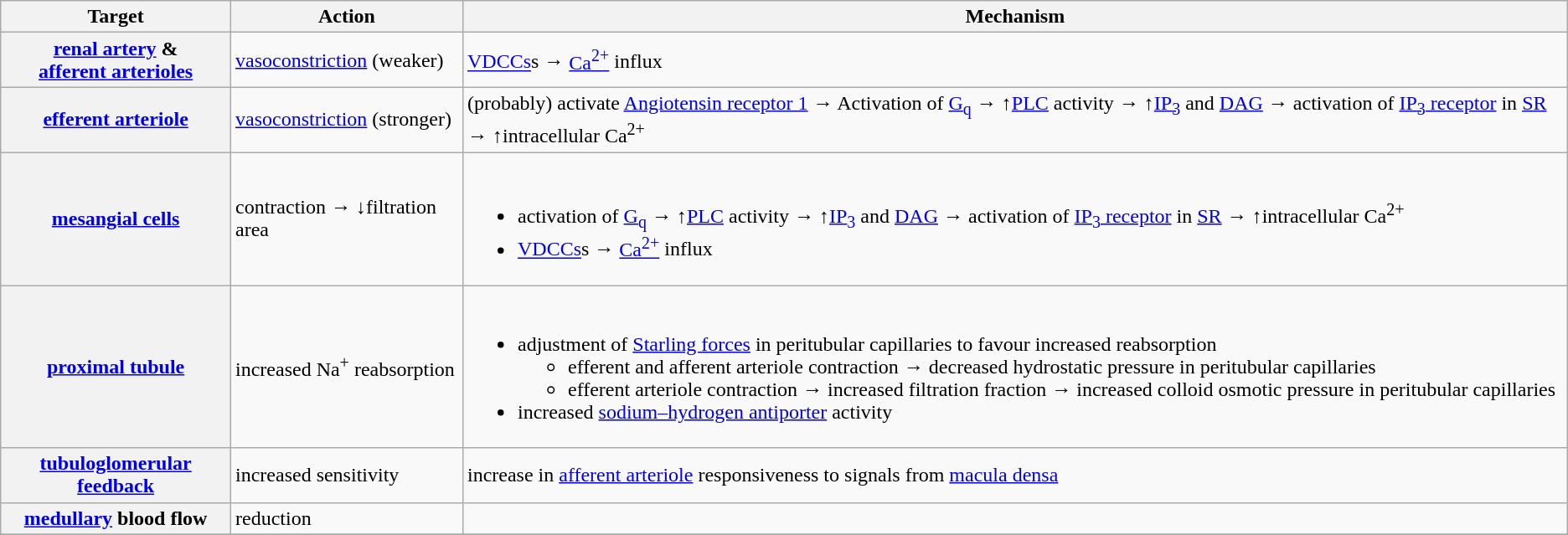<table class="wikitable">
<tr>
<th>Target</th>
<th>Action</th>
<th>Mechanism</th>
</tr>
<tr>
<th><a href='#'>renal artery</a> & <br> <a href='#'>afferent arterioles</a></th>
<td><a href='#'>vasoconstriction</a> (weaker)</td>
<td><a href='#'>VDCCs</a>s → <a href='#'>Ca<sup>2+</sup></a> influx</td>
</tr>
<tr>
<th><a href='#'>efferent arteriole</a></th>
<td><a href='#'>vasoconstriction</a> (stronger)</td>
<td>(probably) activate <a href='#'>Angiotensin receptor 1</a> → Activation of <a href='#'>G<sub>q</sub></a> → ↑<a href='#'>PLC</a> activity → ↑<a href='#'>IP<sub>3</sub></a> and <a href='#'>DAG</a> → activation of <a href='#'>IP<sub>3</sub> receptor</a> in <a href='#'>SR</a> → ↑intracellular Ca<sup>2+</sup></td>
</tr>
<tr>
<th><a href='#'>mesangial cells</a></th>
<td>contraction → ↓filtration area</td>
<td><br><ul><li>activation of <a href='#'>G<sub>q</sub></a> → ↑<a href='#'>PLC</a> activity → ↑<a href='#'>IP<sub>3</sub></a> and <a href='#'>DAG</a> → activation of <a href='#'>IP<sub>3</sub> receptor</a> in <a href='#'>SR</a> → ↑intracellular Ca<sup>2+</sup></li><li><a href='#'>VDCCs</a>s → <a href='#'>Ca<sup>2+</sup></a> influx</li></ul></td>
</tr>
<tr>
<th><a href='#'>proximal tubule</a></th>
<td>increased Na<sup>+</sup> reabsorption</td>
<td><br><ul><li>adjustment of <a href='#'>Starling forces</a> in peritubular capillaries to favour increased reabsorption<ul><li>efferent and afferent arteriole contraction → decreased hydrostatic pressure in peritubular capillaries</li><li>efferent arteriole contraction → increased filtration fraction → increased colloid osmotic pressure in peritubular capillaries</li></ul></li><li>increased <a href='#'>sodium–hydrogen antiporter</a> activity</li></ul></td>
</tr>
<tr>
<th><a href='#'>tubuloglomerular feedback</a></th>
<td>increased sensitivity</td>
<td>increase in <a href='#'>afferent arteriole</a> responsiveness to signals from <a href='#'>macula densa</a></td>
</tr>
<tr>
<th><a href='#'>medullary</a> blood flow</th>
<td>reduction</td>
<td></td>
</tr>
<tr>
</tr>
</table>
